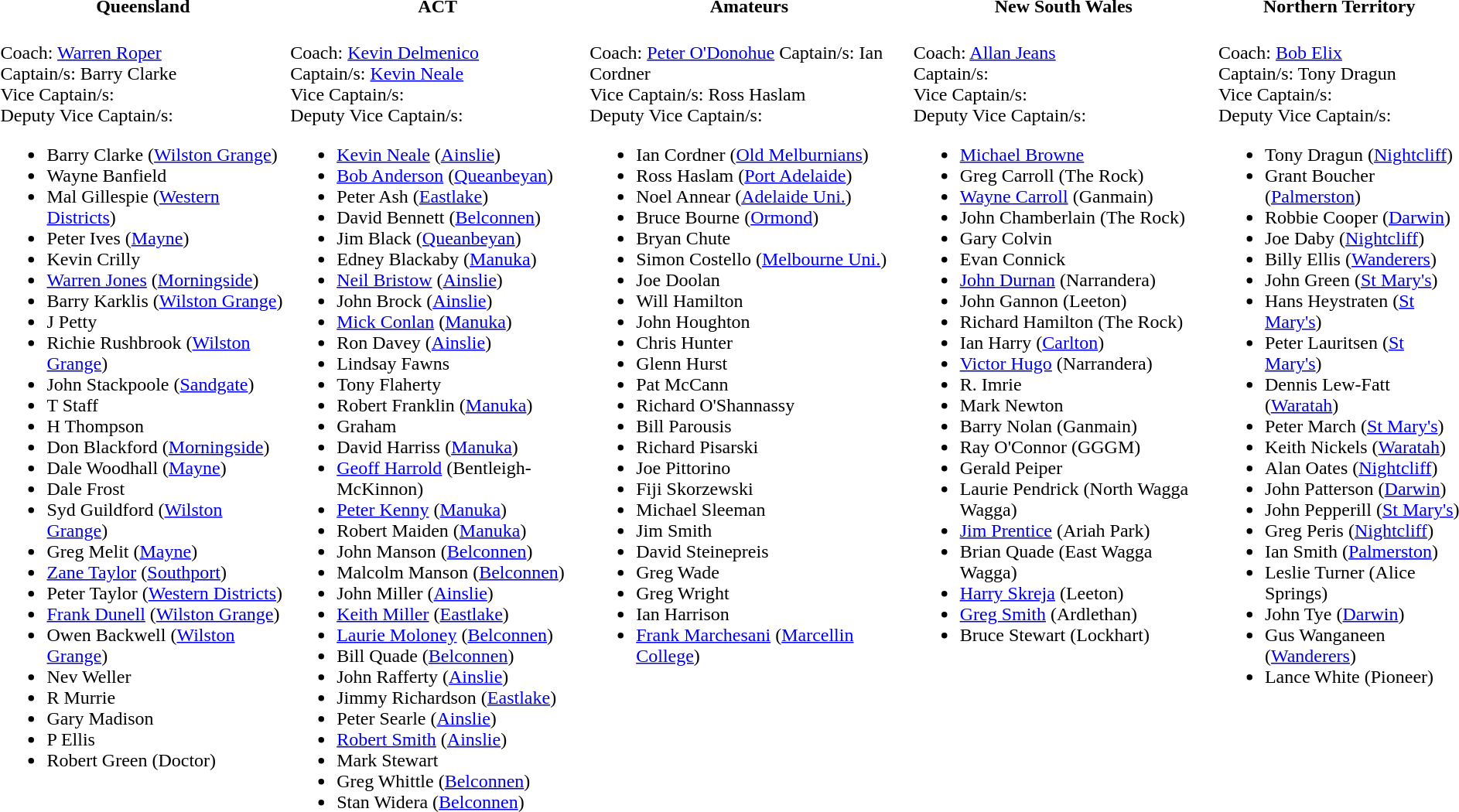<table>
<tr>
<th><span>Queensland </span></th>
<th><span>ACT </span></th>
<th><span>Amateurs </span></th>
<th><span>New South Wales </span></th>
<th><span>Northern Territory </span></th>
</tr>
<tr valign="top">
<td><br>Coach: <a href='#'>Warren Roper</a> <br>
Captain/s: Barry Clarke <br>
Vice Captain/s: <br>
Deputy Vice Captain/s: <br><ul><li>Barry Clarke (<a href='#'>Wilston Grange</a>)</li><li>Wayne Banfield</li><li>Mal Gillespie (<a href='#'>Western Districts</a>)</li><li>Peter Ives (<a href='#'>Mayne</a>)</li><li>Kevin Crilly</li><li><a href='#'>Warren Jones</a> (<a href='#'>Morningside</a>)</li><li>Barry Karklis (<a href='#'>Wilston Grange</a>)</li><li>J Petty</li><li>Richie Rushbrook (<a href='#'>Wilston Grange</a>)</li><li>John Stackpoole (<a href='#'>Sandgate</a>)</li><li>T Staff</li><li>H Thompson</li><li>Don Blackford (<a href='#'>Morningside</a>)</li><li>Dale Woodhall (<a href='#'>Mayne</a>)</li><li>Dale Frost</li><li>Syd Guildford (<a href='#'>Wilston Grange</a>)</li><li>Greg Melit (<a href='#'>Mayne</a>)</li><li><a href='#'>Zane Taylor</a> (<a href='#'>Southport</a>)</li><li>Peter Taylor (<a href='#'>Western Districts</a>)</li><li><a href='#'>Frank Dunell</a> (<a href='#'>Wilston Grange</a>)</li><li>Owen Backwell (<a href='#'>Wilston Grange</a>)</li><li>Nev Weller</li><li>R Murrie</li><li>Gary Madison</li><li>P Ellis</li><li>Robert Green (Doctor)</li></ul></td>
<td><br>Coach: <a href='#'>Kevin Delmenico</a> <br>
Captain/s: <a href='#'>Kevin Neale</a> <br>
Vice Captain/s: <br>
Deputy Vice Captain/s: <br><ul><li><a href='#'>Kevin Neale</a> (<a href='#'>Ainslie</a>)</li><li><a href='#'>Bob Anderson</a> (<a href='#'>Queanbeyan</a>)</li><li>Peter Ash (<a href='#'>Eastlake</a>)</li><li>David Bennett (<a href='#'>Belconnen</a>)</li><li>Jim Black (<a href='#'>Queanbeyan</a>)</li><li>Edney Blackaby (<a href='#'>Manuka</a>)</li><li><a href='#'>Neil Bristow</a> (<a href='#'>Ainslie</a>)</li><li>John Brock (<a href='#'>Ainslie</a>)</li><li><a href='#'>Mick Conlan</a> (<a href='#'>Manuka</a>)</li><li>Ron Davey (<a href='#'>Ainslie</a>)</li><li>Lindsay Fawns</li><li>Tony Flaherty</li><li>Robert Franklin (<a href='#'>Manuka</a>)</li><li>Graham</li><li>David Harriss (<a href='#'>Manuka</a>)</li><li><a href='#'>Geoff Harrold</a> (Bentleigh-McKinnon)</li><li><a href='#'>Peter Kenny</a> (<a href='#'>Manuka</a>)</li><li>Robert Maiden (<a href='#'>Manuka</a>)</li><li>John Manson (<a href='#'>Belconnen</a>)</li><li>Malcolm Manson (<a href='#'>Belconnen</a>)</li><li>John Miller (<a href='#'>Ainslie</a>)</li><li><a href='#'>Keith Miller</a> (<a href='#'>Eastlake</a>)</li><li><a href='#'>Laurie Moloney</a> (<a href='#'>Belconnen</a>)</li><li>Bill Quade (<a href='#'>Belconnen</a>)</li><li>John Rafferty (<a href='#'>Ainslie</a>)</li><li>Jimmy Richardson (<a href='#'>Eastlake</a>)</li><li>Peter Searle (<a href='#'>Ainslie</a>)</li><li><a href='#'>Robert Smith</a> (<a href='#'>Ainslie</a>)</li><li>Mark Stewart</li><li>Greg Whittle (<a href='#'>Belconnen</a>)</li><li>Stan Widera (<a href='#'>Belconnen</a>)</li></ul></td>
<td><br>Coach: <a href='#'>Peter O'Donohue</a>
Captain/s: Ian Cordner <br>
Vice Captain/s: Ross Haslam <br>
Deputy Vice Captain/s: <br><ul><li>Ian Cordner (<a href='#'>Old Melburnians</a>)</li><li>Ross Haslam (<a href='#'>Port Adelaide</a>)</li><li>Noel Annear (<a href='#'>Adelaide Uni.</a>)</li><li>Bruce Bourne (<a href='#'>Ormond</a>)</li><li>Bryan Chute</li><li>Simon Costello (<a href='#'>Melbourne Uni.</a>)</li><li>Joe Doolan</li><li>Will Hamilton</li><li>John Houghton</li><li>Chris Hunter</li><li>Glenn Hurst</li><li>Pat McCann</li><li>Richard O'Shannassy</li><li>Bill Parousis</li><li>Richard Pisarski</li><li>Joe Pittorino</li><li>Fiji Skorzewski</li><li>Michael Sleeman</li><li>Jim Smith</li><li>David Steinepreis</li><li>Greg Wade</li><li>Greg Wright</li><li>Ian Harrison</li><li><a href='#'>Frank Marchesani</a> (<a href='#'>Marcellin College</a>)</li></ul></td>
<td><br>Coach: <a href='#'>Allan Jeans</a> <br>
Captain/s: <br>
Vice Captain/s: <br>
Deputy Vice Captain/s: <br><ul><li><a href='#'>Michael Browne</a></li><li>Greg Carroll (The Rock)</li><li><a href='#'>Wayne Carroll</a> (Ganmain)</li><li>John Chamberlain (The Rock)</li><li>Gary Colvin</li><li>Evan Connick</li><li><a href='#'>John Durnan</a> (Narrandera)</li><li>John Gannon (Leeton)</li><li>Richard Hamilton (The Rock)</li><li>Ian Harry (<a href='#'>Carlton</a>)</li><li><a href='#'>Victor Hugo</a> (Narrandera)</li><li>R. Imrie</li><li>Mark Newton</li><li>Barry Nolan (Ganmain)</li><li>Ray O'Connor (GGGM)</li><li>Gerald Peiper</li><li>Laurie Pendrick (North Wagga Wagga)</li><li><a href='#'>Jim Prentice</a> (Ariah Park)</li><li>Brian Quade (East Wagga Wagga)</li><li><a href='#'>Harry Skreja</a> (Leeton)</li><li><a href='#'>Greg Smith</a> (Ardlethan)</li><li>Bruce Stewart (Lockhart)</li></ul></td>
<td><br>Coach: <a href='#'>Bob Elix</a> <br>
Captain/s: Tony Dragun <br>
Vice Captain/s: <br>
Deputy Vice Captain/s: <br><ul><li>Tony Dragun (<a href='#'>Nightcliff</a>)</li><li>Grant Boucher (<a href='#'>Palmerston</a>)</li><li>Robbie Cooper (<a href='#'>Darwin</a>)</li><li>Joe Daby (<a href='#'>Nightcliff</a>)</li><li>Billy Ellis (<a href='#'>Wanderers</a>)</li><li>John Green (<a href='#'>St Mary's</a>)</li><li>Hans Heystraten (<a href='#'>St Mary's</a>)</li><li>Peter Lauritsen (<a href='#'>St Mary's</a>)</li><li>Dennis Lew-Fatt (<a href='#'>Waratah</a>)</li><li>Peter March (<a href='#'>St Mary's</a>)</li><li>Keith Nickels (<a href='#'>Waratah</a>)</li><li>Alan Oates (<a href='#'>Nightcliff</a>)</li><li>John Patterson (<a href='#'>Darwin</a>)</li><li>John Pepperill (<a href='#'>St Mary's</a>)</li><li>Greg Peris (<a href='#'>Nightcliff</a>)</li><li>Ian Smith (<a href='#'>Palmerston</a>)</li><li>Leslie Turner (Alice Springs)</li><li>John Tye (<a href='#'>Darwin</a>)</li><li>Gus Wanganeen (<a href='#'>Wanderers</a>)</li><li>Lance White (Pioneer)</li></ul></td>
</tr>
</table>
